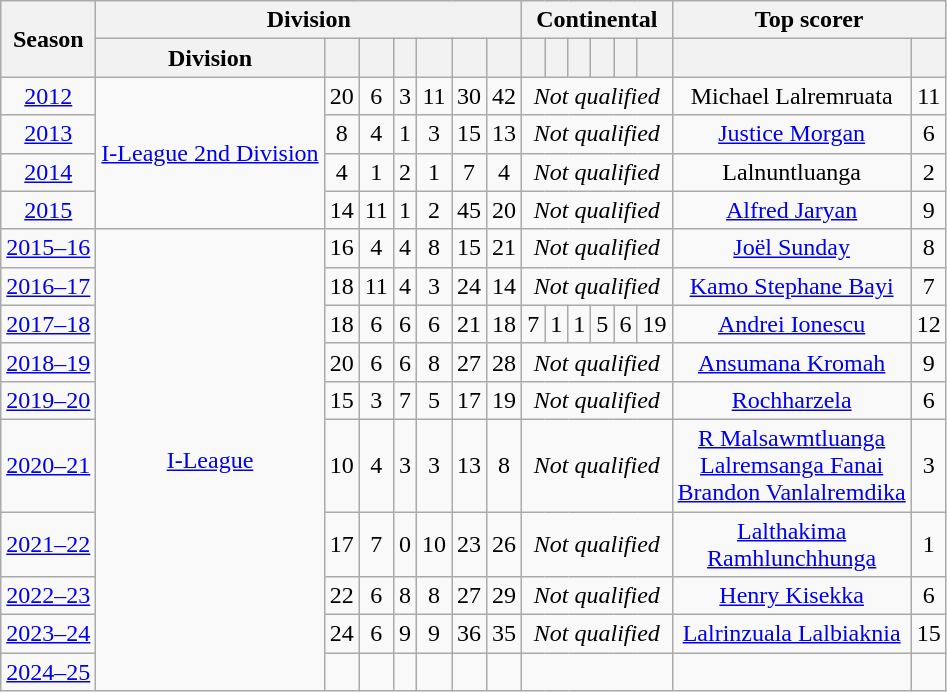<table class="wikitable" style="text-align:center">
<tr>
<th scope="col" rowspan="2">Season</th>
<th colspan=7 class="unsortable">Division</th>
<th colspan=6 class="unsortable">Continental</th>
<th colspan=2 class="unsortable">Top scorer</th>
</tr>
<tr>
<th>Division</th>
<th></th>
<th></th>
<th></th>
<th></th>
<th></th>
<th></th>
<th></th>
<th></th>
<th></th>
<th></th>
<th></th>
<th></th>
<th></th>
<th></th>
</tr>
<tr>
<td><a href='#'>2012</a></td>
<td rowspan="4"><a href='#'>I-League 2nd Division</a></td>
<td>20</td>
<td>6</td>
<td>3</td>
<td>11</td>
<td>30</td>
<td>42</td>
<td colspan="6"><em>Not qualified</em></td>
<td> Michael Lalremruata</td>
<td>11</td>
</tr>
<tr>
<td><a href='#'>2013</a></td>
<td>8</td>
<td>4</td>
<td>1</td>
<td>3</td>
<td>15</td>
<td>13</td>
<td colspan="6"><em>Not qualified</em></td>
<td> <a href='#'>Justice Morgan</a></td>
<td>6</td>
</tr>
<tr>
<td><a href='#'>2014</a></td>
<td>4</td>
<td>1</td>
<td>2</td>
<td>1</td>
<td>7</td>
<td>4</td>
<td colspan="6"><em>Not qualified</em></td>
<td> Lalnuntluanga</td>
<td>2</td>
</tr>
<tr>
<td><a href='#'>2015</a></td>
<td>14</td>
<td>11</td>
<td>1</td>
<td>2</td>
<td>45</td>
<td>20</td>
<td colspan="6"><em>Not qualified</em></td>
<td> <a href='#'>Alfred Jaryan</a></td>
<td>9</td>
</tr>
<tr>
<td><a href='#'>2015–16</a></td>
<td rowspan="10"><a href='#'>I-League</a></td>
<td>16</td>
<td>4</td>
<td>4</td>
<td>8</td>
<td>15</td>
<td>21</td>
<td colspan="6"><em>Not qualified</em></td>
<td> <a href='#'>Joël Sunday</a></td>
<td>8</td>
</tr>
<tr>
<td><a href='#'>2016–17</a></td>
<td>18</td>
<td>11</td>
<td>4</td>
<td>3</td>
<td>24</td>
<td>14</td>
<td colspan="6"><em>Not qualified</em></td>
<td> <a href='#'>Kamo Stephane Bayi</a></td>
<td>7</td>
</tr>
<tr>
<td><a href='#'>2017–18</a></td>
<td>18</td>
<td>6</td>
<td>6</td>
<td>6</td>
<td>21</td>
<td>18</td>
<td>7</td>
<td>1</td>
<td>1</td>
<td>5</td>
<td>6</td>
<td>19</td>
<td> <a href='#'>Andrei Ionescu</a></td>
<td>12</td>
</tr>
<tr>
<td><a href='#'>2018–19</a></td>
<td>20</td>
<td>6</td>
<td>6</td>
<td>8</td>
<td>27</td>
<td>28</td>
<td colspan="6"><em>Not qualified</em></td>
<td> <a href='#'>Ansumana Kromah</a></td>
<td>9</td>
</tr>
<tr>
<td><a href='#'>2019–20</a></td>
<td>15</td>
<td>3</td>
<td>7</td>
<td>5</td>
<td>17</td>
<td>19</td>
<td colspan="6"><em>Not qualified</em></td>
<td> <a href='#'>Rochharzela</a></td>
<td>6</td>
</tr>
<tr>
<td><a href='#'>2020–21</a></td>
<td>10</td>
<td>4</td>
<td>3</td>
<td>3</td>
<td>13</td>
<td>8</td>
<td colspan="6"><em>Not qualified</em></td>
<td> <a href='#'>R Malsawmtluanga</a><br> <a href='#'>Lalremsanga Fanai</a><br>
 <a href='#'>Brandon Vanlalremdika</a></td>
<td>3</td>
</tr>
<tr>
<td><a href='#'>2021–22</a></td>
<td>17</td>
<td>7</td>
<td>0</td>
<td>10</td>
<td>23</td>
<td>26</td>
<td colspan="6"><em>Not qualified</em></td>
<td> <a href='#'>Lalthakima</a><br> <a href='#'>Ramhlunchhunga</a></td>
<td>1</td>
</tr>
<tr>
<td><a href='#'>2022–23</a></td>
<td>22</td>
<td>6</td>
<td>8</td>
<td>8</td>
<td>27</td>
<td>29</td>
<td colspan="6"><em>Not qualified</em></td>
<td> <a href='#'>Henry Kisekka</a></td>
<td>6</td>
</tr>
<tr>
<td><a href='#'>2023–24</a></td>
<td>24</td>
<td>6</td>
<td>9</td>
<td>9</td>
<td>36</td>
<td>35</td>
<td colspan="6"><em>Not qualified</em></td>
<td> <a href='#'>Lalrinzuala Lalbiaknia</a></td>
<td>15</td>
</tr>
<tr>
<td><a href='#'>2024–25</a></td>
<td></td>
<td></td>
<td></td>
<td></td>
<td></td>
<td></td>
<td colspan="6"></td>
<td></td>
<td></td>
</tr>
</table>
